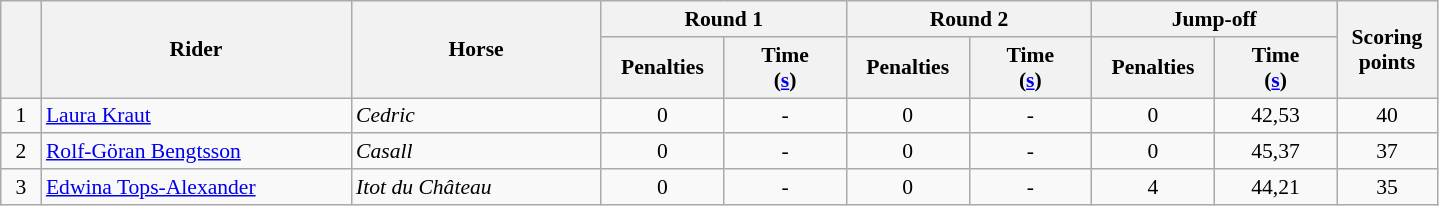<table class="wikitable" style="font-size: 90%">
<tr>
<th rowspan=2 width=20></th>
<th rowspan=2 width=200>Rider</th>
<th rowspan=2 width=160>Horse</th>
<th colspan=2>Round 1</th>
<th colspan=2>Round 2</th>
<th colspan=2>Jump-off</th>
<th rowspan=2 width=60>Scoring<br>points</th>
</tr>
<tr>
<th width=75>Penalties</th>
<th width=75>Time<br>(<a href='#'>s</a>)</th>
<th width=75>Penalties</th>
<th width=75>Time<br>(<a href='#'>s</a>)</th>
<th width=75>Penalties</th>
<th width=75>Time<br>(<a href='#'>s</a>)</th>
</tr>
<tr>
<td align=center>1</td>
<td> <a href='#'>Laura Kraut</a></td>
<td><em>Cedric</em></td>
<td align=center>0</td>
<td align=center>-</td>
<td align=center>0</td>
<td align=center>-</td>
<td align=center>0</td>
<td align=center>42,53</td>
<td align=center>40</td>
</tr>
<tr>
<td align=center>2</td>
<td> <a href='#'>Rolf-Göran Bengtsson</a></td>
<td><em>Casall</em></td>
<td align=center>0</td>
<td align=center>-</td>
<td align=center>0</td>
<td align=center>-</td>
<td align=center>0</td>
<td align=center>45,37</td>
<td align=center>37</td>
</tr>
<tr>
<td align=center>3</td>
<td> <a href='#'>Edwina Tops-Alexander</a></td>
<td><em>Itot du Château</em></td>
<td align=center>0</td>
<td align=center>-</td>
<td align=center>0</td>
<td align=center>-</td>
<td align=center>4</td>
<td align=center>44,21</td>
<td align=center>35</td>
</tr>
</table>
